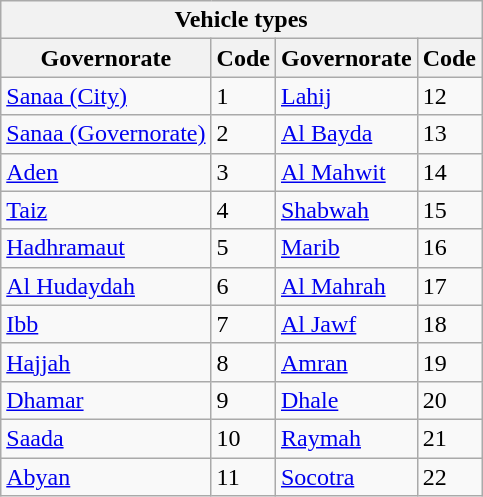<table class="wikitable">
<tr>
<th colspan="4">Vehicle types</th>
</tr>
<tr>
<th>Governorate</th>
<th>Code</th>
<th>Governorate</th>
<th>Code</th>
</tr>
<tr>
<td><a href='#'>Sanaa (City)</a></td>
<td>1</td>
<td><a href='#'>Lahij</a></td>
<td>12</td>
</tr>
<tr>
<td><a href='#'>Sanaa (Governorate)</a></td>
<td>2</td>
<td><a href='#'>Al Bayda</a></td>
<td>13</td>
</tr>
<tr>
<td><a href='#'>Aden</a></td>
<td>3</td>
<td><a href='#'>Al Mahwit</a></td>
<td>14</td>
</tr>
<tr>
<td><a href='#'>Taiz</a></td>
<td>4</td>
<td><a href='#'>Shabwah</a></td>
<td>15</td>
</tr>
<tr>
<td><a href='#'>Hadhramaut</a></td>
<td>5</td>
<td><a href='#'>Marib</a></td>
<td>16</td>
</tr>
<tr>
<td><a href='#'>Al Hudaydah</a></td>
<td>6</td>
<td><a href='#'>Al Mahrah</a></td>
<td>17</td>
</tr>
<tr>
<td><a href='#'>Ibb</a></td>
<td>7</td>
<td><a href='#'>Al Jawf</a></td>
<td>18</td>
</tr>
<tr>
<td><a href='#'>Hajjah</a></td>
<td>8</td>
<td><a href='#'>Amran</a></td>
<td>19</td>
</tr>
<tr>
<td><a href='#'>Dhamar</a></td>
<td>9</td>
<td>‌<a href='#'>Dhale</a></td>
<td>20</td>
</tr>
<tr>
<td><a href='#'>Saada</a></td>
<td>10</td>
<td><a href='#'>Raymah</a></td>
<td>21</td>
</tr>
<tr>
<td><a href='#'>Abyan</a></td>
<td>11</td>
<td><a href='#'>Socotra</a></td>
<td>22</td>
</tr>
</table>
